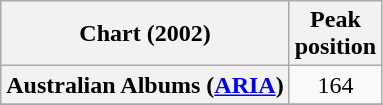<table class="wikitable sortable plainrowheaders">
<tr>
<th>Chart (2002)</th>
<th>Peak<br>position</th>
</tr>
<tr>
<th scope="row">Australian Albums (<a href='#'>ARIA</a>)</th>
<td align="center">164</td>
</tr>
<tr>
</tr>
</table>
